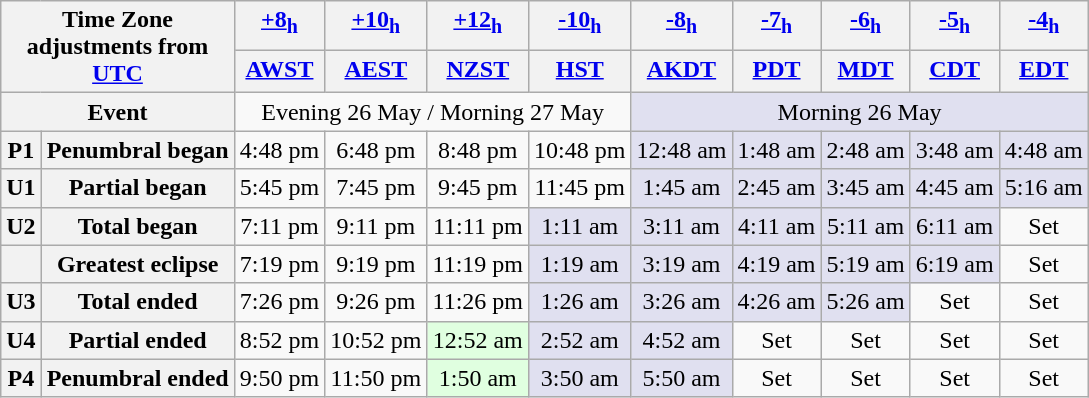<table class="wikitable">
<tr valign=top>
<th colspan=2 rowspan=2>Time Zone<br>adjustments from<br><a href='#'>UTC</a></th>
<th><a href='#'>+8<sub>h</sub></a></th>
<th><a href='#'>+10<sub>h</sub></a></th>
<th><a href='#'>+12<sub>h</sub></a></th>
<th><a href='#'>-10<sub>h</sub></a></th>
<th><a href='#'>-8<sub>h</sub></a></th>
<th><a href='#'>-7<sub>h</sub></a></th>
<th><a href='#'>-6<sub>h</sub></a></th>
<th><a href='#'>-5<sub>h</sub></a></th>
<th><a href='#'>-4<sub>h</sub></a></th>
</tr>
<tr valign=top>
<th><a href='#'>AWST</a></th>
<th><a href='#'>AEST</a></th>
<th><a href='#'>NZST</a></th>
<th><a href='#'>HST</a></th>
<th><a href='#'>AKDT</a></th>
<th><a href='#'>PDT</a></th>
<th><a href='#'>MDT</a></th>
<th><a href='#'>CDT</a></th>
<th><a href='#'>EDT</a></th>
</tr>
<tr align=center>
<th colspan=2>Event</th>
<td colspan=4>Evening 26 May / <span>Morning 27 May</span></td>
<td colspan=8 BGCOLOR="#e0e0f0">Morning 26 May</td>
</tr>
<tr align=center>
<th>P1</th>
<th>Penumbral began</th>
<td>4:48 pm</td>
<td>6:48 pm</td>
<td>8:48 pm</td>
<td>10:48 pm</td>
<td BGCOLOR="#e0e0f0">12:48 am</td>
<td BGCOLOR="#e0e0f0">1:48 am</td>
<td BGCOLOR="#e0e0f0">2:48 am</td>
<td BGCOLOR="#e0e0f0">3:48 am</td>
<td BGCOLOR="#e0e0f0">4:48 am</td>
</tr>
<tr align=center>
<th>U1</th>
<th>Partial began</th>
<td>5:45 pm</td>
<td>7:45 pm</td>
<td>9:45 pm</td>
<td>11:45 pm</td>
<td BGCOLOR="#e0e0f0">1:45 am</td>
<td BGCOLOR="#e0e0f0">2:45 am</td>
<td BGCOLOR="#e0e0f0">3:45 am</td>
<td BGCOLOR="#e0e0f0">4:45 am</td>
<td BGCOLOR="#e0e0f0">5:16 am</td>
</tr>
<tr align=center>
<th>U2</th>
<th>Total began</th>
<td>7:11 pm</td>
<td>9:11 pm</td>
<td>11:11 pm</td>
<td BGCOLOR="#e0e0f0">1:11 am</td>
<td BGCOLOR="#e0e0f0">3:11 am</td>
<td BGCOLOR="#e0e0f0">4:11 am</td>
<td BGCOLOR="#e0e0f0">5:11 am</td>
<td BGCOLOR="#e0e0f0">6:11 am</td>
<td>Set</td>
</tr>
<tr align=center>
<th></th>
<th>Greatest eclipse</th>
<td>7:19 pm</td>
<td>9:19 pm</td>
<td>11:19 pm</td>
<td BGCOLOR="#e0e0f0">1:19 am</td>
<td BGCOLOR="#e0e0f0">3:19 am</td>
<td BGCOLOR="#e0e0f0">4:19 am</td>
<td BGCOLOR="#e0e0f0">5:19 am</td>
<td BGCOLOR="#e0e0f0">6:19 am</td>
<td>Set</td>
</tr>
<tr align=center>
<th>U3</th>
<th>Total ended</th>
<td>7:26 pm</td>
<td>9:26 pm</td>
<td>11:26 pm</td>
<td BGCOLOR="#e0e0f0">1:26 am</td>
<td BGCOLOR="#e0e0f0">3:26 am</td>
<td BGCOLOR="#e0e0f0">4:26 am</td>
<td BGCOLOR="#e0e0f0">5:26 am</td>
<td>Set</td>
<td>Set</td>
</tr>
<tr align=center>
<th>U4</th>
<th>Partial ended</th>
<td>8:52 pm</td>
<td>10:52 pm</td>
<td BGCOLOR="#e0ffe0">12:52 am</td>
<td BGCOLOR="#e0e0f0">2:52 am</td>
<td BGCOLOR="#e0e0f0">4:52 am</td>
<td>Set</td>
<td>Set</td>
<td>Set</td>
<td>Set</td>
</tr>
<tr align=center>
<th>P4</th>
<th>Penumbral ended</th>
<td>9:50 pm</td>
<td>11:50 pm</td>
<td BGCOLOR="#e0ffe0">1:50 am</td>
<td BGCOLOR="#e0e0f0">3:50 am</td>
<td BGCOLOR="#e0e0f0">5:50 am</td>
<td>Set</td>
<td>Set</td>
<td>Set</td>
<td>Set</td>
</tr>
</table>
